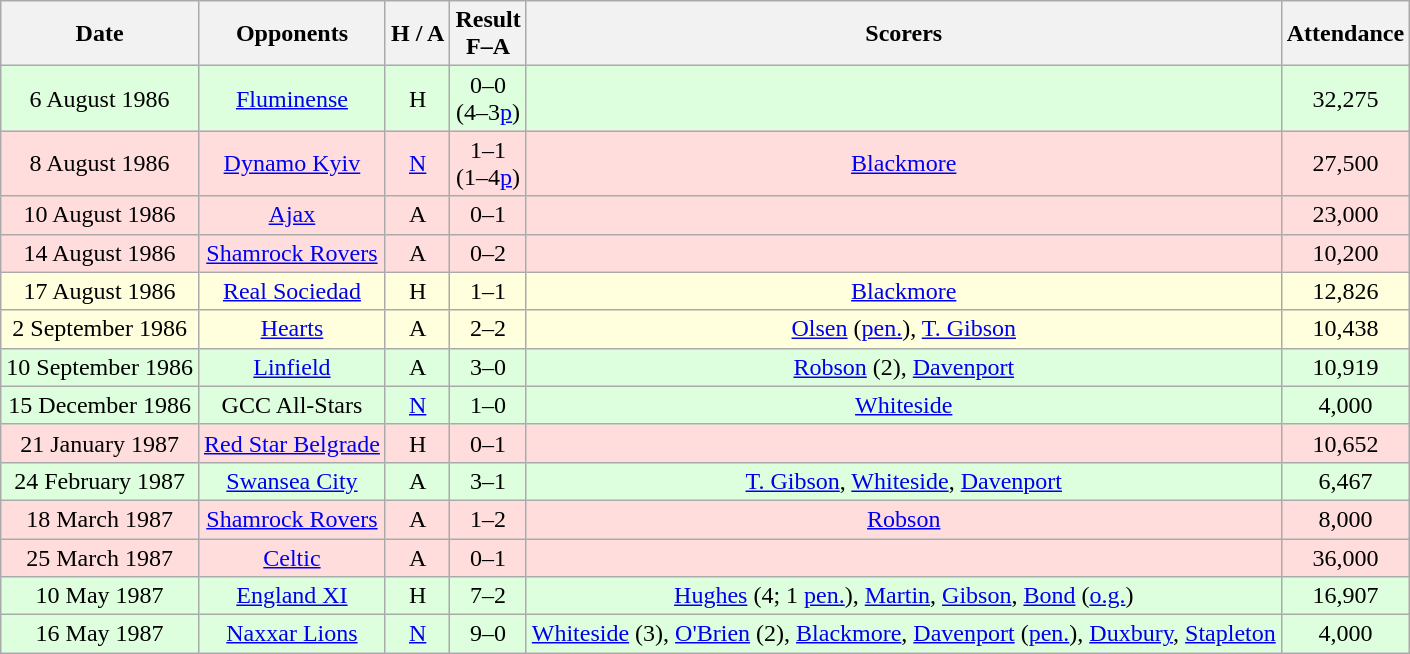<table class="wikitable" style="text-align:center">
<tr>
<th>Date</th>
<th>Opponents</th>
<th>H / A</th>
<th>Result<br>F–A</th>
<th>Scorers</th>
<th>Attendance</th>
</tr>
<tr bgcolor="#ddffdd">
<td>6 August 1986</td>
<td><a href='#'>Fluminense</a></td>
<td>H</td>
<td>0–0<br>(4–3<a href='#'>p</a>)</td>
<td></td>
<td>32,275</td>
</tr>
<tr bgcolor="#ffdddd">
<td>8 August 1986</td>
<td><a href='#'>Dynamo Kyiv</a></td>
<td><a href='#'>N</a></td>
<td>1–1<br>(1–4<a href='#'>p</a>)</td>
<td><a href='#'>Blackmore</a></td>
<td>27,500</td>
</tr>
<tr bgcolor="#ffdddd">
<td>10 August 1986</td>
<td><a href='#'>Ajax</a></td>
<td>A</td>
<td>0–1</td>
<td></td>
<td>23,000</td>
</tr>
<tr bgcolor="#ffdddd">
<td>14 August 1986</td>
<td><a href='#'>Shamrock Rovers</a></td>
<td>A</td>
<td>0–2</td>
<td></td>
<td>10,200</td>
</tr>
<tr bgcolor="#ffffdd">
<td>17 August 1986</td>
<td><a href='#'>Real Sociedad</a></td>
<td>H</td>
<td>1–1</td>
<td><a href='#'>Blackmore</a></td>
<td>12,826</td>
</tr>
<tr bgcolor="#ffffdd">
<td>2 September 1986</td>
<td><a href='#'>Hearts</a></td>
<td>A</td>
<td>2–2</td>
<td><a href='#'>Olsen</a> (<a href='#'>pen.</a>), <a href='#'>T. Gibson</a></td>
<td>10,438</td>
</tr>
<tr bgcolor="#ddffdd">
<td>10 September 1986</td>
<td><a href='#'>Linfield</a></td>
<td>A</td>
<td>3–0</td>
<td><a href='#'>Robson</a> (2), <a href='#'>Davenport</a></td>
<td>10,919</td>
</tr>
<tr bgcolor="#ddffdd">
<td>15 December 1986</td>
<td>GCC All-Stars</td>
<td><a href='#'>N</a></td>
<td>1–0</td>
<td><a href='#'>Whiteside</a></td>
<td>4,000</td>
</tr>
<tr bgcolor="#ffdddd">
<td>21 January 1987</td>
<td><a href='#'>Red Star Belgrade</a></td>
<td>H</td>
<td>0–1</td>
<td></td>
<td>10,652</td>
</tr>
<tr bgcolor="#ddffdd">
<td>24 February 1987</td>
<td><a href='#'>Swansea City</a></td>
<td>A</td>
<td>3–1</td>
<td><a href='#'>T. Gibson</a>, <a href='#'>Whiteside</a>, <a href='#'>Davenport</a></td>
<td>6,467</td>
</tr>
<tr bgcolor="#ffdddd">
<td>18 March 1987</td>
<td><a href='#'>Shamrock Rovers</a></td>
<td>A</td>
<td>1–2</td>
<td><a href='#'>Robson</a></td>
<td>8,000</td>
</tr>
<tr bgcolor="#ffdddd">
<td>25 March 1987</td>
<td><a href='#'>Celtic</a></td>
<td>A</td>
<td>0–1</td>
<td></td>
<td>36,000</td>
</tr>
<tr bgcolor="#ddffdd">
<td>10 May 1987</td>
<td><a href='#'>England XI</a></td>
<td>H</td>
<td>7–2</td>
<td><a href='#'>Hughes</a> (4; 1 <a href='#'>pen.</a>), <a href='#'>Martin</a>, <a href='#'>Gibson</a>, <a href='#'>Bond</a> (<a href='#'>o.g.</a>)</td>
<td>16,907</td>
</tr>
<tr bgcolor="#ddffdd">
<td>16 May 1987</td>
<td><a href='#'>Naxxar Lions</a></td>
<td><a href='#'>N</a></td>
<td>9–0</td>
<td><a href='#'>Whiteside</a> (3), <a href='#'>O'Brien</a> (2), <a href='#'>Blackmore</a>, <a href='#'>Davenport</a> (<a href='#'>pen.</a>), <a href='#'>Duxbury</a>, <a href='#'>Stapleton</a></td>
<td>4,000</td>
</tr>
</table>
